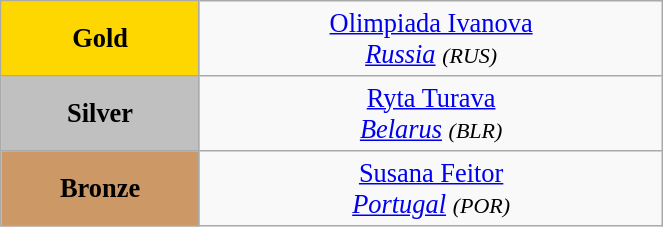<table class="wikitable" style=" text-align:center; font-size:110%;" width="35%">
<tr>
<td bgcolor="gold"><strong>Gold</strong></td>
<td> <a href='#'>Olimpiada Ivanova</a><br><em><a href='#'>Russia</a> <small>(RUS)</small></em></td>
</tr>
<tr>
<td bgcolor="silver"><strong>Silver</strong></td>
<td> <a href='#'>Ryta Turava</a><br><em><a href='#'>Belarus</a> <small>(BLR)</small></em></td>
</tr>
<tr>
<td bgcolor="CC9966"><strong>Bronze</strong></td>
<td> <a href='#'>Susana Feitor</a><br><em><a href='#'>Portugal</a> <small>(POR)</small></em></td>
</tr>
</table>
